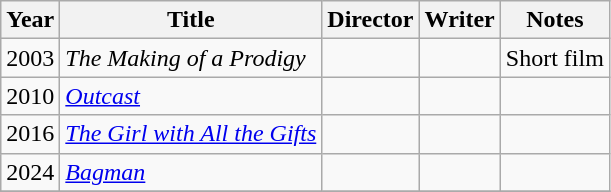<table class="wikitable">
<tr>
<th>Year</th>
<th>Title</th>
<th>Director</th>
<th>Writer</th>
<th>Notes</th>
</tr>
<tr>
<td>2003</td>
<td><em>The Making of a Prodigy</em></td>
<td></td>
<td></td>
<td>Short film</td>
</tr>
<tr>
<td>2010</td>
<td><em><a href='#'>Outcast</a></em></td>
<td></td>
<td></td>
<td></td>
</tr>
<tr>
<td>2016</td>
<td><em><a href='#'>The Girl with All the Gifts</a></em></td>
<td></td>
<td></td>
<td></td>
</tr>
<tr>
<td>2024</td>
<td><em><a href='#'>Bagman</a></em></td>
<td></td>
<td></td>
<td></td>
</tr>
<tr>
</tr>
</table>
